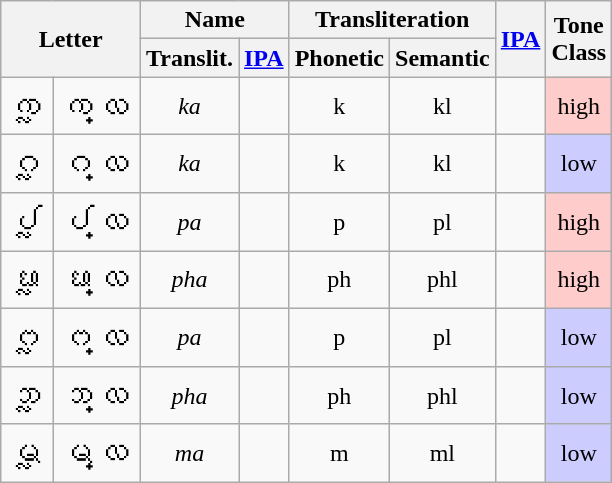<table class="wikitable" style="text-align: center;">
<tr>
<th colspan="2" rowspan="2">Letter</th>
<th colspan="2">Name</th>
<th colspan="2">Transliteration</th>
<th rowspan="2"><a href='#'>IPA</a></th>
<th rowspan="2">Tone<br>Class</th>
</tr>
<tr>
<th>Translit.</th>
<th><a href='#'>IPA</a></th>
<th>Phonetic</th>
<th>Semantic</th>
</tr>
<tr>
<td style="font-size: 150%">ᨠᩖ</td>
<td style="font-size: 150%">ᨠ᩠ᩃ</td>
<td><em>ka</em></td>
<td></td>
<td>k</td>
<td>kl</td>
<td></td>
<td style="background: #fcc">high</td>
</tr>
<tr>
<td style="font-size: 150%">ᨣᩖ</td>
<td style="font-size: 150%">ᨣ᩠ᩃ</td>
<td><em>ka</em></td>
<td></td>
<td>k</td>
<td>kl</td>
<td></td>
<td style="background: #ccf">low</td>
</tr>
<tr>
<td style="font-size: 150%">ᨸᩖ</td>
<td style="font-size: 150%">ᨸ᩠ᩃ</td>
<td><em>pa</em></td>
<td></td>
<td>p</td>
<td>pl</td>
<td></td>
<td style="background: #fcc">high</td>
</tr>
<tr>
<td style="font-size: 150%">ᨹᩖ</td>
<td style="font-size: 150%">ᨹ᩠ᩃ</td>
<td><em>pha</em></td>
<td></td>
<td>ph</td>
<td>phl</td>
<td></td>
<td style="background: #fcc">high</td>
</tr>
<tr>
<td style="font-size: 150%">ᨻᩖ</td>
<td style="font-size: 150%">ᨻ᩠ᩃ</td>
<td><em>pa</em></td>
<td></td>
<td>p</td>
<td>pl</td>
<td></td>
<td style="background: #ccf">low</td>
</tr>
<tr>
<td style="font-size: 150%">ᨽᩖ</td>
<td style="font-size: 150%">ᨽ᩠ᩃ</td>
<td><em>pha</em></td>
<td></td>
<td>ph</td>
<td>phl</td>
<td></td>
<td style="background: #ccf">low</td>
</tr>
<tr>
<td style="font-size: 150%">ᨾᩖ</td>
<td style="font-size: 150%">ᨾ᩠ᩃ</td>
<td><em>ma</em></td>
<td></td>
<td>m</td>
<td>ml</td>
<td></td>
<td style="background: #ccf">low</td>
</tr>
</table>
